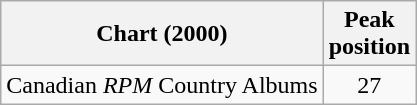<table class="wikitable">
<tr>
<th>Chart (2000)</th>
<th>Peak<br>position</th>
</tr>
<tr>
<td>Canadian <em>RPM</em> Country Albums</td>
<td align="center">27</td>
</tr>
</table>
